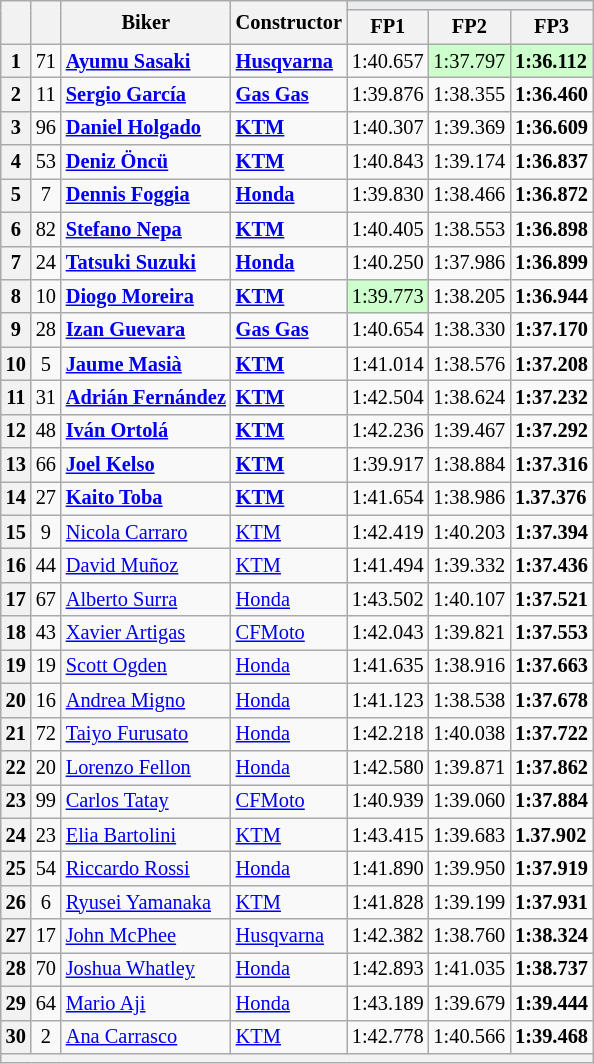<table class="wikitable sortable" style="font-size: 85%;">
<tr>
<th rowspan="2"></th>
<th rowspan="2"></th>
<th rowspan="2">Biker</th>
<th rowspan="2">Constructor</th>
<th colspan="3" style="background:#eaecf0; text-align:center;"></th>
</tr>
<tr>
<th scope="col">FP1</th>
<th scope="col">FP2</th>
<th scope="col">FP3</th>
</tr>
<tr>
<th scope="row">1</th>
<td align="center">71</td>
<td><strong> <a href='#'>Ayumu Sasaki</a></strong></td>
<td><strong><a href='#'>Husqvarna</a></strong></td>
<td>1:40.657</td>
<td style="background:#ccffcc;">1:37.797</td>
<td style="background:#ccffcc;"><strong>1:36.112</strong></td>
</tr>
<tr>
<th scope="row">2</th>
<td align="center">11</td>
<td><strong> <a href='#'>Sergio García</a></strong></td>
<td><strong><a href='#'>Gas Gas</a></strong></td>
<td>1:39.876</td>
<td>1:38.355</td>
<td><strong>1:36.460</strong></td>
</tr>
<tr>
<th scope="row">3</th>
<td align="center">96</td>
<td><strong> <a href='#'>Daniel Holgado</a></strong></td>
<td><strong><a href='#'>KTM</a></strong></td>
<td>1:40.307</td>
<td>1:39.369</td>
<td><strong>1:36.609</strong></td>
</tr>
<tr>
<th scope="row">4</th>
<td align="center">53</td>
<td><strong></strong> <strong><a href='#'>Deniz Öncü</a></strong></td>
<td><strong><a href='#'>KTM</a></strong></td>
<td>1:40.843</td>
<td>1:39.174</td>
<td><strong>1:36.837</strong></td>
</tr>
<tr>
<th scope="row">5</th>
<td align="center">7</td>
<td><strong> <a href='#'>Dennis Foggia</a></strong></td>
<td><strong><a href='#'>Honda</a></strong></td>
<td>1:39.830</td>
<td>1:38.466</td>
<td><strong>1:36.872</strong></td>
</tr>
<tr>
<th scope="row">6</th>
<td align="center">82</td>
<td><strong> <a href='#'>Stefano Nepa</a></strong></td>
<td><strong><a href='#'>KTM</a></strong></td>
<td>1:40.405</td>
<td>1:38.553</td>
<td><strong>1:36.898</strong></td>
</tr>
<tr>
<th scope="row">7</th>
<td align="center">24</td>
<td><strong> <a href='#'>Tatsuki Suzuki</a></strong></td>
<td><strong><a href='#'>Honda</a></strong></td>
<td>1:40.250</td>
<td>1:37.986</td>
<td><strong>1:36.899</strong></td>
</tr>
<tr>
<th scope="row">8</th>
<td align="center">10</td>
<td><strong> <a href='#'>Diogo Moreira</a></strong></td>
<td><strong><a href='#'>KTM</a></strong></td>
<td style="background:#ccffcc;">1:39.773</td>
<td>1:38.205</td>
<td><strong>1:36.944</strong></td>
</tr>
<tr>
<th scope="row">9</th>
<td align="center">28</td>
<td><strong> <a href='#'>Izan Guevara</a></strong></td>
<td><strong><a href='#'>Gas Gas</a></strong></td>
<td>1:40.654</td>
<td>1:38.330</td>
<td><strong>1:37.170</strong></td>
</tr>
<tr>
<th scope="row">10</th>
<td align="center">5</td>
<td><strong> <a href='#'>Jaume Masià</a></strong></td>
<td><strong><a href='#'>KTM</a></strong></td>
<td>1:41.014</td>
<td>1:38.576</td>
<td><strong>1:37.208</strong></td>
</tr>
<tr>
<th scope="row">11</th>
<td align="center">31</td>
<td> <strong><a href='#'>Adrián Fernández</a></strong></td>
<td><strong><a href='#'>KTM</a></strong></td>
<td>1:42.504</td>
<td>1:38.624</td>
<td><strong>1:37.232</strong></td>
</tr>
<tr>
<th scope="row">12</th>
<td align="center">48</td>
<td> <strong><a href='#'>Iván Ortolá</a></strong></td>
<td><strong><a href='#'>KTM</a></strong></td>
<td>1:42.236</td>
<td>1:39.467</td>
<td><strong>1:37.292</strong></td>
</tr>
<tr>
<th scope="row">13</th>
<td align="center">66</td>
<td> <strong><a href='#'>Joel Kelso</a></strong></td>
<td><strong><a href='#'>KTM</a></strong></td>
<td>1:39.917</td>
<td>1:38.884</td>
<td><strong>1:37.316</strong></td>
</tr>
<tr>
<th scope="row">14</th>
<td align="center">27</td>
<td> <strong><a href='#'>Kaito Toba</a></strong></td>
<td><strong><a href='#'>KTM</a></strong></td>
<td>1:41.654</td>
<td>1:38.986</td>
<td><strong>1.37.376</strong></td>
</tr>
<tr>
<th scope="row">15</th>
<td align="center">9</td>
<td> <a href='#'>Nicola Carraro</a></td>
<td><a href='#'>KTM</a></td>
<td>1:42.419</td>
<td>1:40.203</td>
<td><strong>1:37.394</strong></td>
</tr>
<tr>
<th scope="row">16</th>
<td align="center">44</td>
<td> <a href='#'>David Muñoz</a></td>
<td><a href='#'>KTM</a></td>
<td>1:41.494</td>
<td>1:39.332</td>
<td><strong>1:37.436</strong></td>
</tr>
<tr>
<th scope="row">17</th>
<td align="center">67</td>
<td> <a href='#'>Alberto Surra</a></td>
<td><a href='#'>Honda</a></td>
<td>1:43.502</td>
<td>1:40.107</td>
<td><strong>1:37.521</strong></td>
</tr>
<tr>
<th scope="row">18</th>
<td align="center">43</td>
<td> <a href='#'>Xavier Artigas</a></td>
<td><a href='#'>CFMoto</a></td>
<td>1:42.043</td>
<td>1:39.821</td>
<td><strong>1:37.553</strong></td>
</tr>
<tr>
<th scope="row">19</th>
<td align="center">19</td>
<td> <a href='#'>Scott Ogden</a></td>
<td><a href='#'>Honda</a></td>
<td>1:41.635</td>
<td>1:38.916</td>
<td><strong>1:37.663</strong></td>
</tr>
<tr>
<th scope="row">20</th>
<td align="center">16</td>
<td> <a href='#'>Andrea Migno</a></td>
<td><a href='#'>Honda</a></td>
<td>1:41.123</td>
<td>1:38.538</td>
<td><strong>1:37.678</strong></td>
</tr>
<tr>
<th scope="row">21</th>
<td align="center">72</td>
<td> <a href='#'>Taiyo Furusato</a></td>
<td><a href='#'>Honda</a></td>
<td>1:42.218</td>
<td>1:40.038</td>
<td><strong>1:37.722</strong></td>
</tr>
<tr>
<th scope="row">22</th>
<td align="center">20</td>
<td> <a href='#'>Lorenzo Fellon</a></td>
<td><a href='#'>Honda</a></td>
<td>1:42.580</td>
<td>1:39.871</td>
<td><strong>1:37.862</strong></td>
</tr>
<tr>
<th scope="row">23</th>
<td align="center">99</td>
<td> <a href='#'>Carlos Tatay</a></td>
<td><a href='#'>CFMoto</a></td>
<td>1:40.939</td>
<td>1:39.060</td>
<td><strong>1:37.884</strong></td>
</tr>
<tr>
<th scope="row">24</th>
<td align="center">23</td>
<td> <a href='#'>Elia Bartolini</a></td>
<td><a href='#'>KTM</a></td>
<td>1:43.415</td>
<td>1:39.683</td>
<td><strong>1.37.902</strong></td>
</tr>
<tr>
<th scope="row">25</th>
<td align="center">54</td>
<td> <a href='#'>Riccardo Rossi</a></td>
<td><a href='#'>Honda</a></td>
<td>1:41.890</td>
<td>1:39.950</td>
<td><strong>1:37.919</strong></td>
</tr>
<tr>
<th scope="row">26</th>
<td align="center">6</td>
<td> <a href='#'>Ryusei Yamanaka</a></td>
<td><a href='#'>KTM</a></td>
<td>1:41.828</td>
<td>1:39.199</td>
<td><strong>1:37.931</strong></td>
</tr>
<tr>
<th scope="row">27</th>
<td align="center">17</td>
<td> <a href='#'>John McPhee</a></td>
<td><a href='#'>Husqvarna</a></td>
<td>1:42.382</td>
<td>1:38.760</td>
<td><strong>1:38.324</strong></td>
</tr>
<tr>
<th scope="row">28</th>
<td align="center">70</td>
<td> <a href='#'>Joshua Whatley</a></td>
<td><a href='#'>Honda</a></td>
<td>1:42.893</td>
<td>1:41.035</td>
<td><strong>1:38.737</strong></td>
</tr>
<tr>
<th scope="row">29</th>
<td align="center">64</td>
<td> <a href='#'>Mario Aji</a></td>
<td><a href='#'>Honda</a></td>
<td>1:43.189</td>
<td>1:39.679</td>
<td><strong>1:39.444</strong></td>
</tr>
<tr>
<th scope="row">30</th>
<td align="center">2</td>
<td> <a href='#'>Ana Carrasco</a></td>
<td><a href='#'>KTM</a></td>
<td>1:42.778</td>
<td>1:40.566</td>
<td><strong>1:39.468</strong></td>
</tr>
<tr>
<th colspan="7"></th>
</tr>
</table>
